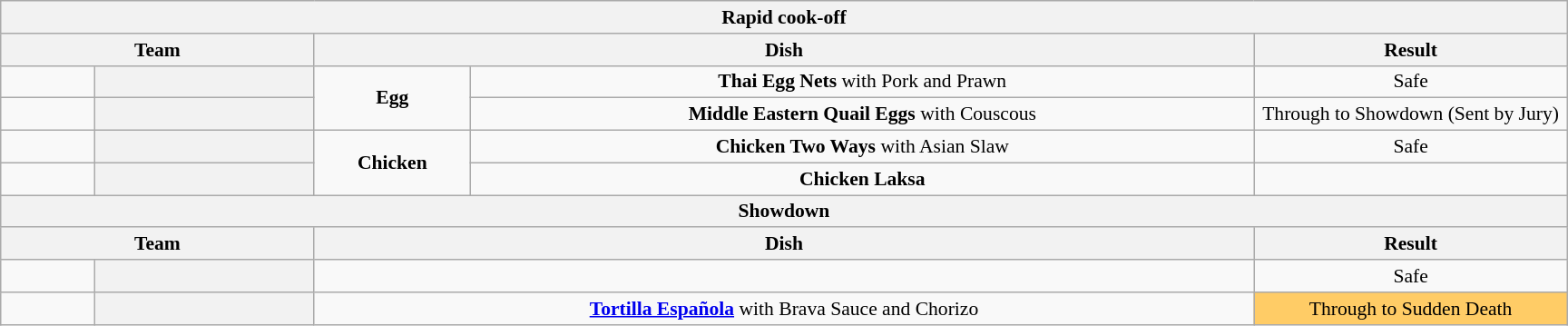<table class="wikitable plainrowheaders" style="margin:1em auto; text-align:center; font-size:90%; width:80em;">
<tr>
<th colspan="5" >Rapid cook-off</th>
</tr>
<tr>
<th style="width:20%;" colspan="2">Team</th>
<th style="width:60%;" colspan="2">Dish</th>
<th style="width:20%;">Result</th>
</tr>
<tr>
<td></td>
<th style="width:14%;"></th>
<td style="width:10%;" rowspan="2"><strong>Egg</strong></td>
<td><strong>Thai Egg Nets</strong> with Pork and Prawn</td>
<td>Safe</td>
</tr>
<tr>
<td></td>
<th></th>
<td><strong>Middle Eastern Quail Eggs</strong> with Couscous</td>
<td>Through to Showdown (Sent by Jury)</td>
</tr>
<tr>
<td></td>
<th style="width:14%;"></th>
<td rowspan="2"><strong>Chicken</strong></td>
<td><strong>Chicken Two Ways</strong> with Asian Slaw</td>
<td>Safe</td>
</tr>
<tr>
<td></td>
<th></th>
<td><strong>Chicken Laksa</strong></td>
<td></td>
</tr>
<tr>
<th colspan="5" >Showdown</th>
</tr>
<tr>
<th style="width:20%;" colspan="2">Team</th>
<th style="width:60%;" colspan="2">Dish</th>
<th style="width:20%;">Result</th>
</tr>
<tr>
<td></td>
<th></th>
<td colspan="2"></td>
<td>Safe</td>
</tr>
<tr>
<td></td>
<th></th>
<td colspan="2"><strong><a href='#'>Tortilla Española</a></strong> with Brava Sauce and Chorizo</td>
<td style="background:#fc6;">Through to Sudden Death</td>
</tr>
</table>
